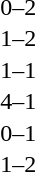<table cellspacing=1 width=70%>
<tr>
<th width=25%></th>
<th width=30%></th>
<th width=15%></th>
<th width=30%></th>
</tr>
<tr>
<td></td>
<td align=right></td>
<td align=center>0–2</td>
<td></td>
</tr>
<tr>
<td></td>
<td align=right></td>
<td align=center>1–2</td>
<td></td>
</tr>
<tr>
<td></td>
<td align=right></td>
<td align=center>1–1</td>
<td></td>
</tr>
<tr>
<td></td>
<td align=right></td>
<td align=center>4–1</td>
<td></td>
</tr>
<tr>
<td></td>
<td align=right></td>
<td align=center>0–1</td>
<td></td>
</tr>
<tr>
<td></td>
<td align=right></td>
<td align=center>1–2</td>
<td></td>
</tr>
</table>
